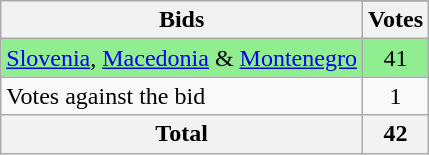<table class="wikitable" style="text-align: center;">
<tr>
<th rowspan=2>Bids</th>
</tr>
<tr>
<th>Votes</th>
</tr>
<tr style="background:#90ee90;">
<td style="text-align:left;"> <a href='#'>Slovenia</a>,  <a href='#'>Macedonia</a> &  <a href='#'>Montenegro</a></td>
<td>41</td>
</tr>
<tr>
<td style="text-align:left;">Votes against the bid</td>
<td>1</td>
</tr>
<tr>
<th colspan=1>Total</th>
<th align=center>42</th>
</tr>
</table>
